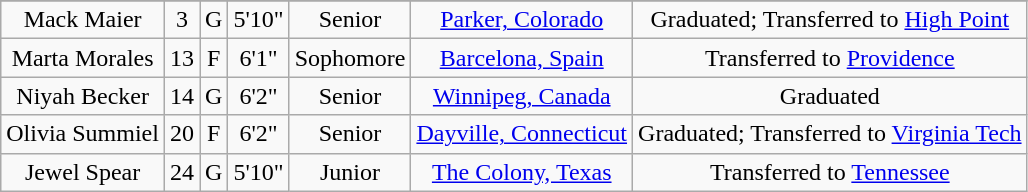<table class="wikitable sortable" border="1" style="text-align: center;">
<tr align=center>
</tr>
<tr>
<td>Mack Maier</td>
<td>3</td>
<td>G</td>
<td>5'10"</td>
<td>Senior</td>
<td><a href='#'>Parker, Colorado</a></td>
<td>Graduated; Transferred to <a href='#'>High Point</a></td>
</tr>
<tr>
<td>Marta Morales</td>
<td>13</td>
<td>F</td>
<td>6'1"</td>
<td>Sophomore</td>
<td><a href='#'>Barcelona, Spain</a></td>
<td>Transferred to <a href='#'>Providence</a></td>
</tr>
<tr>
<td>Niyah Becker</td>
<td>14</td>
<td>G</td>
<td>6'2"</td>
<td>Senior</td>
<td><a href='#'>Winnipeg, Canada</a></td>
<td>Graduated</td>
</tr>
<tr>
<td>Olivia Summiel</td>
<td>20</td>
<td>F</td>
<td>6'2"</td>
<td>Senior</td>
<td><a href='#'>Dayville, Connecticut</a></td>
<td>Graduated; Transferred to <a href='#'>Virginia Tech</a></td>
</tr>
<tr>
<td>Jewel Spear</td>
<td>24</td>
<td>G</td>
<td>5'10"</td>
<td>Junior</td>
<td><a href='#'>The Colony, Texas</a></td>
<td>Transferred to <a href='#'>Tennessee</a></td>
</tr>
</table>
